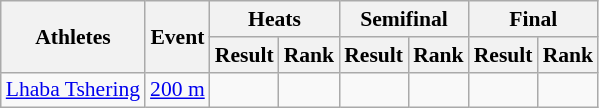<table class=wikitable style="font-size:90%">
<tr>
<th rowspan=2>Athletes</th>
<th rowspan=2>Event</th>
<th colspan=2>Heats</th>
<th colspan=2>Semifinal</th>
<th colspan=2>Final</th>
</tr>
<tr>
<th>Result</th>
<th>Rank</th>
<th>Result</th>
<th>Rank</th>
<th>Result</th>
<th>Rank</th>
</tr>
<tr align=center>
<td><a href='#'>Lhaba Tshering</a></td>
<td><a href='#'>200 m</a></td>
<td></td>
<td></td>
<td></td>
<td></td>
<td></td>
<td></td>
</tr>
</table>
